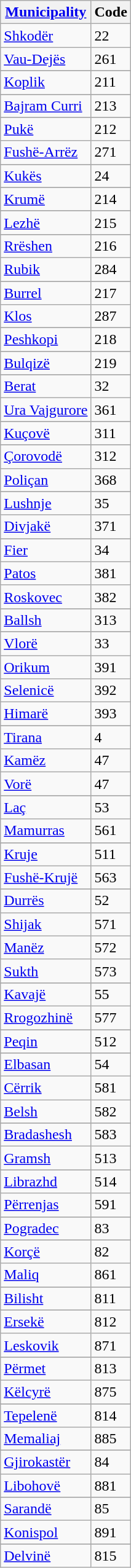<table class="sortable wikitable">
<tr>
<th><a href='#'>Municipality</a></th>
<th>Code</th>
</tr>
<tr>
<td><a href='#'>Shkodër</a></td>
<td>22</td>
</tr>
<tr>
<td><a href='#'>Vau-Dejës</a></td>
<td>261</td>
</tr>
<tr bgcolor=#ececec>
</tr>
<tr>
<td><a href='#'>Koplik</a></td>
<td>211</td>
</tr>
<tr bgcolor=#ececec>
</tr>
<tr>
<td><a href='#'>Bajram Curri</a></td>
<td>213</td>
</tr>
<tr bgcolor=#ececec>
</tr>
<tr>
<td><a href='#'>Pukë</a></td>
<td>212</td>
</tr>
<tr>
<td><a href='#'>Fushë-Arrëz</a></td>
<td>271</td>
</tr>
<tr bgcolor=#ececec>
</tr>
<tr>
<td><a href='#'>Kukës</a></td>
<td>24</td>
</tr>
<tr bgcolor=#ececec>
</tr>
<tr>
<td><a href='#'>Krumë</a></td>
<td>214</td>
</tr>
<tr bgcolor=#ececec>
</tr>
<tr>
<td><a href='#'>Lezhë</a></td>
<td>215</td>
</tr>
<tr bgcolor=#ececec>
</tr>
<tr>
<td><a href='#'>Rrëshen</a></td>
<td>216</td>
</tr>
<tr>
<td><a href='#'>Rubik</a></td>
<td>284</td>
</tr>
<tr bgcolor=#ececec>
</tr>
<tr>
<td><a href='#'>Burrel</a></td>
<td>217</td>
</tr>
<tr>
<td><a href='#'>Klos</a></td>
<td>287</td>
</tr>
<tr bgcolor=#ececec>
</tr>
<tr>
<td><a href='#'>Peshkopi</a></td>
<td>218</td>
</tr>
<tr bgcolor=#ececec>
</tr>
<tr>
<td><a href='#'>Bulqizë</a></td>
<td>219</td>
</tr>
<tr bgcolor=#ececec>
</tr>
<tr>
<td><a href='#'>Berat</a></td>
<td>32</td>
</tr>
<tr>
<td><a href='#'>Ura Vajgurore</a></td>
<td>361</td>
</tr>
<tr bgcolor=#ececec>
</tr>
<tr>
<td><a href='#'>Kuçovë</a></td>
<td>311</td>
</tr>
<tr bgcolor=#ececec>
</tr>
<tr>
<td><a href='#'>Çorovodë</a></td>
<td>312</td>
</tr>
<tr>
<td><a href='#'>Poliçan</a></td>
<td>368</td>
</tr>
<tr bgcolor=#ececec>
</tr>
<tr>
<td><a href='#'>Lushnje</a></td>
<td>35</td>
</tr>
<tr>
<td><a href='#'>Divjakë</a></td>
<td>371</td>
</tr>
<tr bgcolor=#ececec>
</tr>
<tr>
<td><a href='#'>Fier</a></td>
<td>34</td>
</tr>
<tr>
<td><a href='#'>Patos</a></td>
<td>381</td>
</tr>
<tr>
<td><a href='#'>Roskovec</a></td>
<td>382</td>
</tr>
<tr bgcolor=#ececec>
</tr>
<tr>
<td><a href='#'>Ballsh</a></td>
<td>313</td>
</tr>
<tr bgcolor=#ececec>
</tr>
<tr>
<td><a href='#'>Vlorë</a></td>
<td>33</td>
</tr>
<tr>
<td><a href='#'>Orikum</a></td>
<td>391</td>
</tr>
<tr>
<td><a href='#'>Selenicë</a></td>
<td>392</td>
</tr>
<tr>
<td><a href='#'>Himarë</a></td>
<td>393</td>
</tr>
<tr bgcolor=#ececec>
</tr>
<tr>
<td><a href='#'>Tirana</a></td>
<td>4</td>
</tr>
<tr>
<td><a href='#'>Kamëz</a></td>
<td>47</td>
</tr>
<tr>
<td><a href='#'>Vorë</a></td>
<td>47</td>
</tr>
<tr bgcolor=#ececec>
</tr>
<tr>
<td><a href='#'>Laç</a></td>
<td>53</td>
</tr>
<tr>
<td><a href='#'>Mamurras</a></td>
<td>561</td>
</tr>
<tr bgcolor=#ececec>
</tr>
<tr>
<td><a href='#'>Kruje</a></td>
<td>511</td>
</tr>
<tr>
<td><a href='#'>Fushë-Krujë</a></td>
<td>563</td>
</tr>
<tr bgcolor=#ececec>
</tr>
<tr>
<td><a href='#'>Durrës</a></td>
<td>52</td>
</tr>
<tr>
<td><a href='#'>Shijak</a></td>
<td>571</td>
</tr>
<tr>
<td><a href='#'>Manëz</a></td>
<td>572</td>
</tr>
<tr>
<td><a href='#'>Sukth</a></td>
<td>573</td>
</tr>
<tr bgcolor=#ececec>
</tr>
<tr>
<td><a href='#'>Kavajë</a></td>
<td>55</td>
</tr>
<tr>
<td><a href='#'>Rrogozhinë</a></td>
<td>577</td>
</tr>
<tr bgcolor=#ececec>
</tr>
<tr>
<td><a href='#'>Peqin</a></td>
<td>512</td>
</tr>
<tr bgcolor=#ececec>
</tr>
<tr>
<td><a href='#'>Elbasan</a></td>
<td>54</td>
</tr>
<tr>
<td><a href='#'>Cërrik</a></td>
<td>581</td>
</tr>
<tr>
<td><a href='#'>Belsh</a></td>
<td>582</td>
</tr>
<tr bgcolor=#ececec>
</tr>
<tr>
<td><a href='#'>Bradashesh</a></td>
<td>583</td>
</tr>
<tr>
<td><a href='#'>Gramsh</a></td>
<td>513</td>
</tr>
<tr bgcolor=#ececec>
</tr>
<tr>
<td><a href='#'>Librazhd</a></td>
<td>514</td>
</tr>
<tr>
<td><a href='#'>Përrenjas</a></td>
<td>591</td>
</tr>
<tr bgcolor=#ececec>
</tr>
<tr>
<td><a href='#'>Pogradec</a></td>
<td>83</td>
</tr>
<tr bgcolor=#ececec>
</tr>
<tr>
<td><a href='#'>Korçë</a></td>
<td>82</td>
</tr>
<tr>
<td><a href='#'>Maliq</a></td>
<td>861</td>
</tr>
<tr bgcolor=#ececec>
</tr>
<tr>
<td><a href='#'>Bilisht</a></td>
<td>811</td>
</tr>
<tr bgcolor=#ececec>
</tr>
<tr>
<td><a href='#'>Ersekë</a></td>
<td>812</td>
</tr>
<tr>
<td><a href='#'>Leskovik</a></td>
<td>871</td>
</tr>
<tr bgcolor=#ececec>
</tr>
<tr>
<td><a href='#'>Përmet</a></td>
<td>813</td>
</tr>
<tr>
<td><a href='#'>Këlcyrë</a></td>
<td>875</td>
</tr>
<tr bgcolor=#ececec>
</tr>
<tr>
<td><a href='#'>Tepelenë</a></td>
<td>814</td>
</tr>
<tr>
<td><a href='#'>Memaliaj</a></td>
<td>885</td>
</tr>
<tr bgcolor=#ececec>
</tr>
<tr>
<td><a href='#'>Gjirokastër</a></td>
<td>84</td>
</tr>
<tr>
<td><a href='#'>Libohovë</a></td>
<td>881</td>
</tr>
<tr bgcolor=#ececec>
</tr>
<tr>
<td><a href='#'>Sarandë</a></td>
<td>85</td>
</tr>
<tr>
<td><a href='#'>Konispol</a></td>
<td>891</td>
</tr>
<tr bgcolor=#ececec>
</tr>
<tr>
<td><a href='#'>Delvinë</a></td>
<td>815</td>
</tr>
</table>
